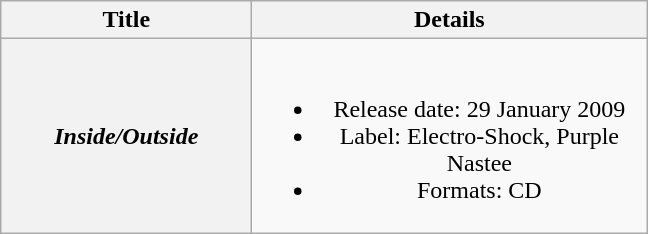<table class="wikitable plainrowheaders" style="text-align:center;">
<tr>
<th scope="col" style="width:10em;">Title</th>
<th scope="col" style="width:16em;">Details</th>
</tr>
<tr>
<th scope="row"><em>Inside/Outside</em></th>
<td><br><ul><li>Release date: 29 January 2009</li><li>Label: Electro-Shock, Purple Nastee</li><li>Formats: CD</li></ul></td>
</tr>
</table>
